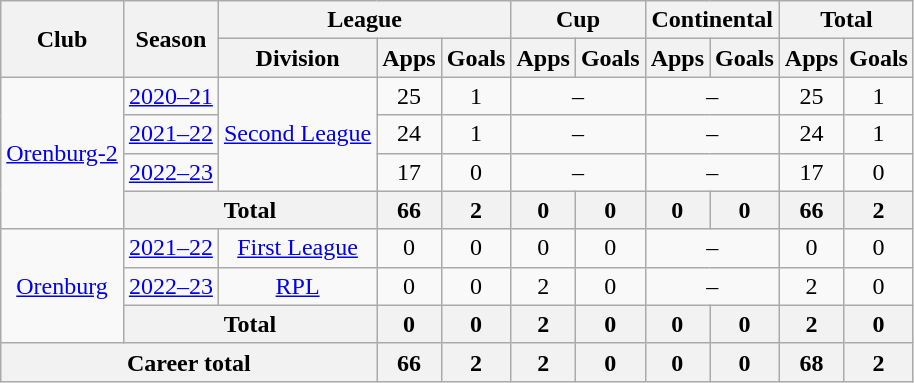<table class="wikitable" style="text-align: center;">
<tr>
<th rowspan=2>Club</th>
<th rowspan=2>Season</th>
<th colspan=3>League</th>
<th colspan=2>Cup</th>
<th colspan=2>Continental</th>
<th colspan=2>Total</th>
</tr>
<tr>
<th>Division</th>
<th>Apps</th>
<th>Goals</th>
<th>Apps</th>
<th>Goals</th>
<th>Apps</th>
<th>Goals</th>
<th>Apps</th>
<th>Goals</th>
</tr>
<tr>
<td rowspan="4"><a href='#'>Orenburg-2</a></td>
<td><a href='#'>2020–21</a></td>
<td rowspan="3"><a href='#'>Second League</a></td>
<td>25</td>
<td>1</td>
<td colspan=2>–</td>
<td colspan=2>–</td>
<td>25</td>
<td>1</td>
</tr>
<tr>
<td><a href='#'>2021–22</a></td>
<td>24</td>
<td>1</td>
<td colspan=2>–</td>
<td colspan=2>–</td>
<td>24</td>
<td>1</td>
</tr>
<tr>
<td><a href='#'>2022–23</a></td>
<td>17</td>
<td>0</td>
<td colspan=2>–</td>
<td colspan=2>–</td>
<td>17</td>
<td>0</td>
</tr>
<tr>
<th colspan=2>Total</th>
<th>66</th>
<th>2</th>
<th>0</th>
<th>0</th>
<th>0</th>
<th>0</th>
<th>66</th>
<th>2</th>
</tr>
<tr>
<td rowspan="3"><a href='#'>Orenburg</a></td>
<td><a href='#'>2021–22</a></td>
<td><a href='#'>First League</a></td>
<td>0</td>
<td>0</td>
<td>0</td>
<td>0</td>
<td colspan=2>–</td>
<td>0</td>
<td>0</td>
</tr>
<tr>
<td><a href='#'>2022–23</a></td>
<td><a href='#'>RPL</a></td>
<td>0</td>
<td>0</td>
<td>2</td>
<td>0</td>
<td colspan=2>–</td>
<td>2</td>
<td>0</td>
</tr>
<tr>
<th colspan=2>Total</th>
<th>0</th>
<th>0</th>
<th>2</th>
<th>0</th>
<th>0</th>
<th>0</th>
<th>2</th>
<th>0</th>
</tr>
<tr>
<th colspan=3>Career total</th>
<th>66</th>
<th>2</th>
<th>2</th>
<th>0</th>
<th>0</th>
<th>0</th>
<th>68</th>
<th>2</th>
</tr>
</table>
